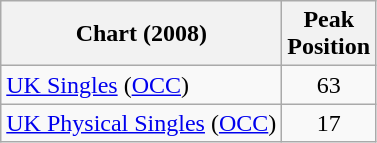<table class="wikitable">
<tr>
<th>Chart (2008)</th>
<th>Peak<br>Position</th>
</tr>
<tr>
<td><a href='#'>UK Singles</a> (<a href='#'>OCC</a>)</td>
<td align="center">63</td>
</tr>
<tr>
<td><a href='#'>UK Physical Singles</a> (<a href='#'>OCC</a>)</td>
<td align="center">17</td>
</tr>
</table>
